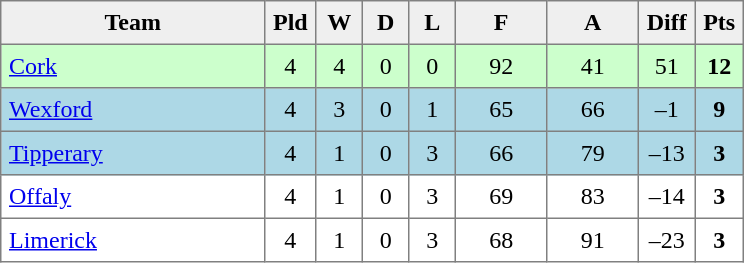<table style=border-collapse:collapse border=1 cellspacing=0 cellpadding=5>
<tr align=center bgcolor=#efefef>
<th width=165>Team</th>
<th width=20>Pld</th>
<th width=20>W</th>
<th width=20>D</th>
<th width=20>L</th>
<th width=50>F</th>
<th width=50>A</th>
<th width=20>Diff</th>
<th width=20>Pts</th>
</tr>
<tr align=center style="background:#cfc;">
<td style="text-align:left;"> <a href='#'>Cork</a></td>
<td>4</td>
<td>4</td>
<td>0</td>
<td>0</td>
<td>92</td>
<td>41</td>
<td>51</td>
<td><strong>12</strong></td>
</tr>
<tr align=center style="background:#ADD8E6;">
<td style="text-align:left;"> <a href='#'>Wexford</a></td>
<td>4</td>
<td>3</td>
<td>0</td>
<td>1</td>
<td>65</td>
<td>66</td>
<td>–1</td>
<td><strong>9</strong></td>
</tr>
<tr align=center style="background:#ADD8E6;">
<td style="text-align:left;"> <a href='#'>Tipperary</a></td>
<td>4</td>
<td>1</td>
<td>0</td>
<td>3</td>
<td>66</td>
<td>79</td>
<td>–13</td>
<td><strong>3</strong></td>
</tr>
<tr align=center>
<td style="text-align:left;"> <a href='#'>Offaly</a></td>
<td>4</td>
<td>1</td>
<td>0</td>
<td>3</td>
<td>69</td>
<td>83</td>
<td>–14</td>
<td><strong>3</strong></td>
</tr>
<tr align=center>
<td style="text-align:left;"> <a href='#'>Limerick</a></td>
<td>4</td>
<td>1</td>
<td>0</td>
<td>3</td>
<td>68</td>
<td>91</td>
<td>–23</td>
<td><strong>3</strong></td>
</tr>
</table>
